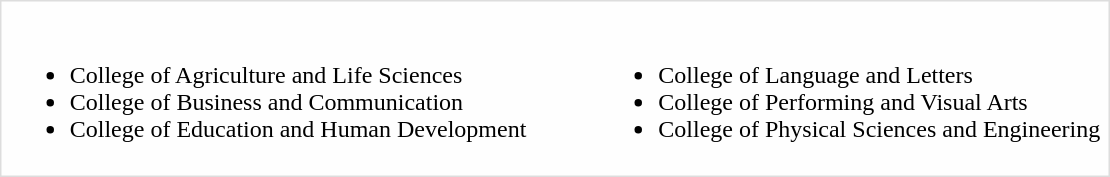<table style="border:1px solid #ddd; background:#fefefe; padding:3px; margin:1em auto;">
<tr>
<td><br><ul><li>College of Agriculture and Life Sciences</li><li>College of Business and Communication</li><li>College of Education and Human Development</li></ul></td>
<td style="width:40px;"></td>
<td><br><ul><li>College of Language and Letters</li><li>College of Performing and Visual Arts</li><li>College of Physical Sciences and Engineering</li></ul></td>
</tr>
</table>
